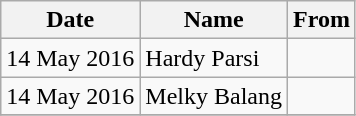<table class="wikitable sortable">
<tr>
<th style="background:;">Date</th>
<th style="background:;">Name</th>
<th style="background:;">From</th>
</tr>
<tr>
<td>14 May 2016</td>
<td> Hardy Parsi</td>
<td></td>
</tr>
<tr>
<td>14 May 2016</td>
<td> Melky Balang</td>
<td></td>
</tr>
<tr>
</tr>
</table>
